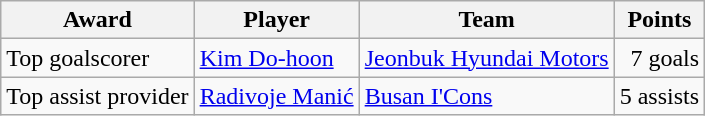<table class="wikitable">
<tr>
<th>Award</th>
<th>Player</th>
<th>Team</th>
<th>Points</th>
</tr>
<tr>
<td>Top goalscorer</td>
<td> <a href='#'>Kim Do-hoon</a></td>
<td><a href='#'>Jeonbuk Hyundai Motors</a></td>
<td align="right">7 goals</td>
</tr>
<tr>
<td>Top assist provider</td>
<td> <a href='#'>Radivoje Manić</a></td>
<td><a href='#'>Busan I'Cons</a></td>
<td rowspan="2" align="right">5 assists</td>
</tr>
</table>
